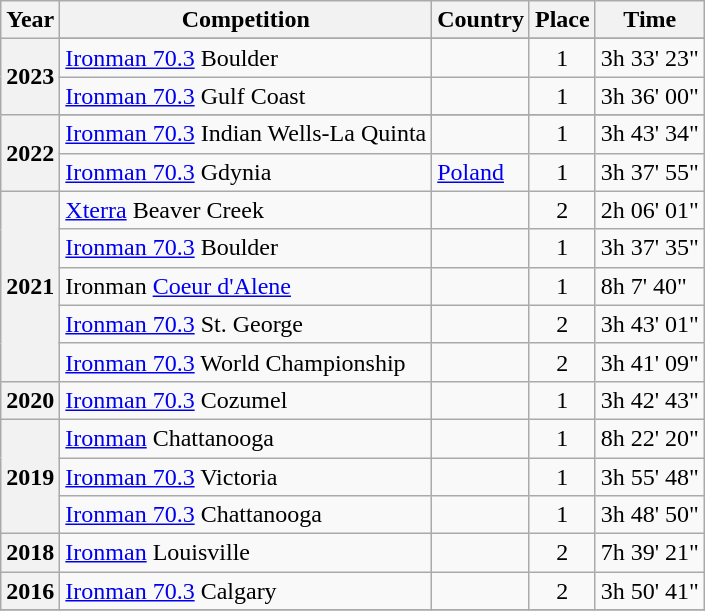<table class="wikitable ">
<tr>
<th scope=col>Year</th>
<th scope=col>Competition</th>
<th Scope=col>Country</th>
<th Scope=col>Place</th>
<th scope=col>Time</th>
</tr>
<tr>
<th scope=row; align=center rowspan="3">2023</th>
</tr>
<tr>
<td><a href='#'>Ironman 70.3</a> Boulder</td>
<td></td>
<td align=center>1</td>
<td>3h 33' 23"</td>
</tr>
<tr>
<td><a href='#'>Ironman 70.3</a> Gulf Coast</td>
<td></td>
<td align=center>1</td>
<td>3h 36' 00"</td>
</tr>
<tr>
<th scope=row; align=center rowspan="3">2022</th>
</tr>
<tr>
<td><a href='#'>Ironman 70.3</a> Indian Wells-La Quinta</td>
<td></td>
<td align=center>1</td>
<td>3h 43' 34"</td>
</tr>
<tr>
<td><a href='#'>Ironman 70.3</a> Gdynia</td>
<td> <a href='#'>Poland</a></td>
<td align="center">1</td>
<td>3h 37' 55"</td>
</tr>
<tr>
<th scope=row; align=center rowspan="5">2021</th>
<td><a href='#'>Xterra</a> Beaver Creek</td>
<td></td>
<td align=center>2</td>
<td>2h 06' 01"</td>
</tr>
<tr>
<td><a href='#'>Ironman 70.3</a> Boulder</td>
<td></td>
<td align=center>1</td>
<td>3h 37' 35"</td>
</tr>
<tr>
<td>Ironman <a href='#'>Coeur d'Alene</a></td>
<td></td>
<td align=center>1</td>
<td>8h 7' 40"</td>
</tr>
<tr>
<td><a href='#'>Ironman 70.3</a> St. George</td>
<td></td>
<td align=center>2</td>
<td>3h 43' 01"</td>
</tr>
<tr>
<td><a href='#'>Ironman 70.3</a> World Championship</td>
<td></td>
<td align=center>2</td>
<td>3h 41' 09"</td>
</tr>
<tr>
<th scope=row; align=center;>2020</th>
<td><a href='#'>Ironman 70.3</a> Cozumel</td>
<td></td>
<td align=center>1</td>
<td>3h 42' 43"</td>
</tr>
<tr>
<th scope=row; align=center rowspan="3">2019</th>
<td><a href='#'>Ironman</a> Chattanooga</td>
<td></td>
<td align=center>1</td>
<td>8h 22' 20"</td>
</tr>
<tr>
<td><a href='#'>Ironman 70.3</a> Victoria</td>
<td></td>
<td align=center>1</td>
<td>3h 55' 48"</td>
</tr>
<tr>
<td><a href='#'>Ironman 70.3</a> Chattanooga</td>
<td></td>
<td align=center>1</td>
<td>3h 48' 50"</td>
</tr>
<tr>
<th scope=row; align=center>2018</th>
<td><a href='#'>Ironman</a> Louisville</td>
<td></td>
<td align=center>2</td>
<td>7h 39' 21"</td>
</tr>
<tr>
<th scope=row; align=center;>2016</th>
<td><a href='#'>Ironman 70.3</a> Calgary</td>
<td></td>
<td align=center>2</td>
<td>3h 50' 41"</td>
</tr>
<tr>
</tr>
</table>
